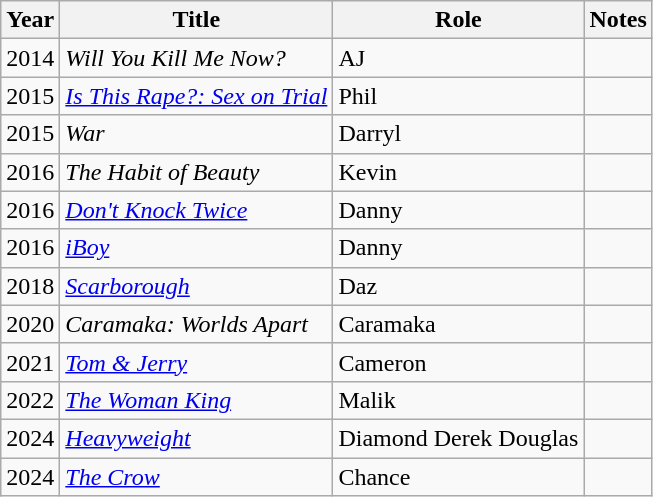<table class="wikitable sortable plainrowheaders">
<tr>
<th scope="col">Year</th>
<th scope="col">Title</th>
<th scope="col" class="unsortable">Role</th>
<th>Notes</th>
</tr>
<tr>
<td>2014</td>
<td><em>Will You Kill Me Now?</em></td>
<td>AJ</td>
<td></td>
</tr>
<tr>
<td>2015</td>
<td><em><a href='#'>Is This Rape?: Sex on Trial</a></em></td>
<td>Phil</td>
<td></td>
</tr>
<tr>
<td>2015</td>
<td><em>War</em></td>
<td>Darryl</td>
<td></td>
</tr>
<tr>
<td>2016</td>
<td><em>The Habit of Beauty</em></td>
<td>Kevin</td>
<td></td>
</tr>
<tr>
<td>2016</td>
<td><em><a href='#'>Don't Knock Twice</a></em></td>
<td>Danny</td>
<td></td>
</tr>
<tr>
<td>2016</td>
<td><em><a href='#'>iBoy</a></em></td>
<td>Danny</td>
<td></td>
</tr>
<tr>
<td>2018</td>
<td><em><a href='#'>Scarborough</a></em></td>
<td>Daz</td>
<td></td>
</tr>
<tr>
<td>2020</td>
<td><em>Caramaka: Worlds Apart</em></td>
<td>Caramaka</td>
<td></td>
</tr>
<tr>
<td>2021</td>
<td><em><a href='#'>Tom & Jerry</a></em></td>
<td>Cameron</td>
<td></td>
</tr>
<tr>
<td>2022</td>
<td><em><a href='#'>The Woman King</a></em></td>
<td>Malik</td>
<td></td>
</tr>
<tr>
<td>2024</td>
<td><em><a href='#'>Heavyweight</a></em></td>
<td>Diamond Derek Douglas</td>
<td></td>
</tr>
<tr>
<td>2024</td>
<td><em><a href='#'>The Crow</a></em></td>
<td>Chance</td>
<td></td>
</tr>
</table>
